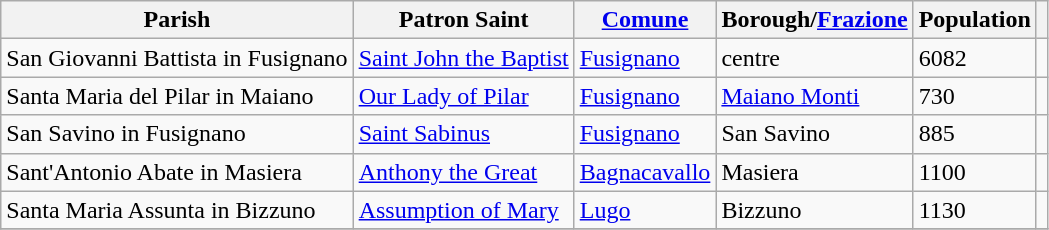<table class="wikitable">
<tr>
<th>Parish</th>
<th>Patron Saint</th>
<th><a href='#'>Comune</a></th>
<th>Borough/<a href='#'>Frazione</a></th>
<th>Population</th>
<th></th>
</tr>
<tr>
<td>San Giovanni Battista in Fusignano</td>
<td><a href='#'>Saint John the Baptist</a></td>
<td><a href='#'>Fusignano</a></td>
<td>centre</td>
<td>6082</td>
<td></td>
</tr>
<tr>
<td>Santa Maria del Pilar in Maiano</td>
<td><a href='#'>Our Lady of Pilar</a></td>
<td><a href='#'>Fusignano</a></td>
<td><a href='#'>Maiano Monti</a></td>
<td>730</td>
<td></td>
</tr>
<tr>
<td>San Savino in Fusignano</td>
<td><a href='#'>Saint Sabinus</a></td>
<td><a href='#'>Fusignano</a></td>
<td>San Savino</td>
<td>885</td>
<td></td>
</tr>
<tr>
<td>Sant'Antonio Abate in Masiera</td>
<td><a href='#'>Anthony the Great</a></td>
<td><a href='#'>Bagnacavallo</a></td>
<td>Masiera</td>
<td>1100</td>
<td></td>
</tr>
<tr>
<td>Santa Maria Assunta in Bizzuno</td>
<td><a href='#'>Assumption of Mary</a></td>
<td><a href='#'>Lugo</a></td>
<td>Bizzuno</td>
<td>1130</td>
<td></td>
</tr>
<tr>
</tr>
</table>
